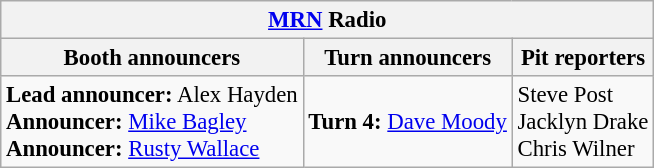<table class="wikitable" style="font-size: 95%;">
<tr>
<th colspan="3"><a href='#'>MRN</a> Radio</th>
</tr>
<tr>
<th>Booth announcers</th>
<th>Turn announcers</th>
<th>Pit reporters</th>
</tr>
<tr>
<td><strong>Lead announcer:</strong> Alex Hayden<br><strong>Announcer:</strong> <a href='#'>Mike Bagley</a><br><strong>Announcer:</strong> <a href='#'>Rusty Wallace</a></td>
<td><strong>Turn 4:</strong> <a href='#'>Dave Moody</a></td>
<td>Steve Post<br>Jacklyn Drake<br>Chris Wilner</td>
</tr>
</table>
